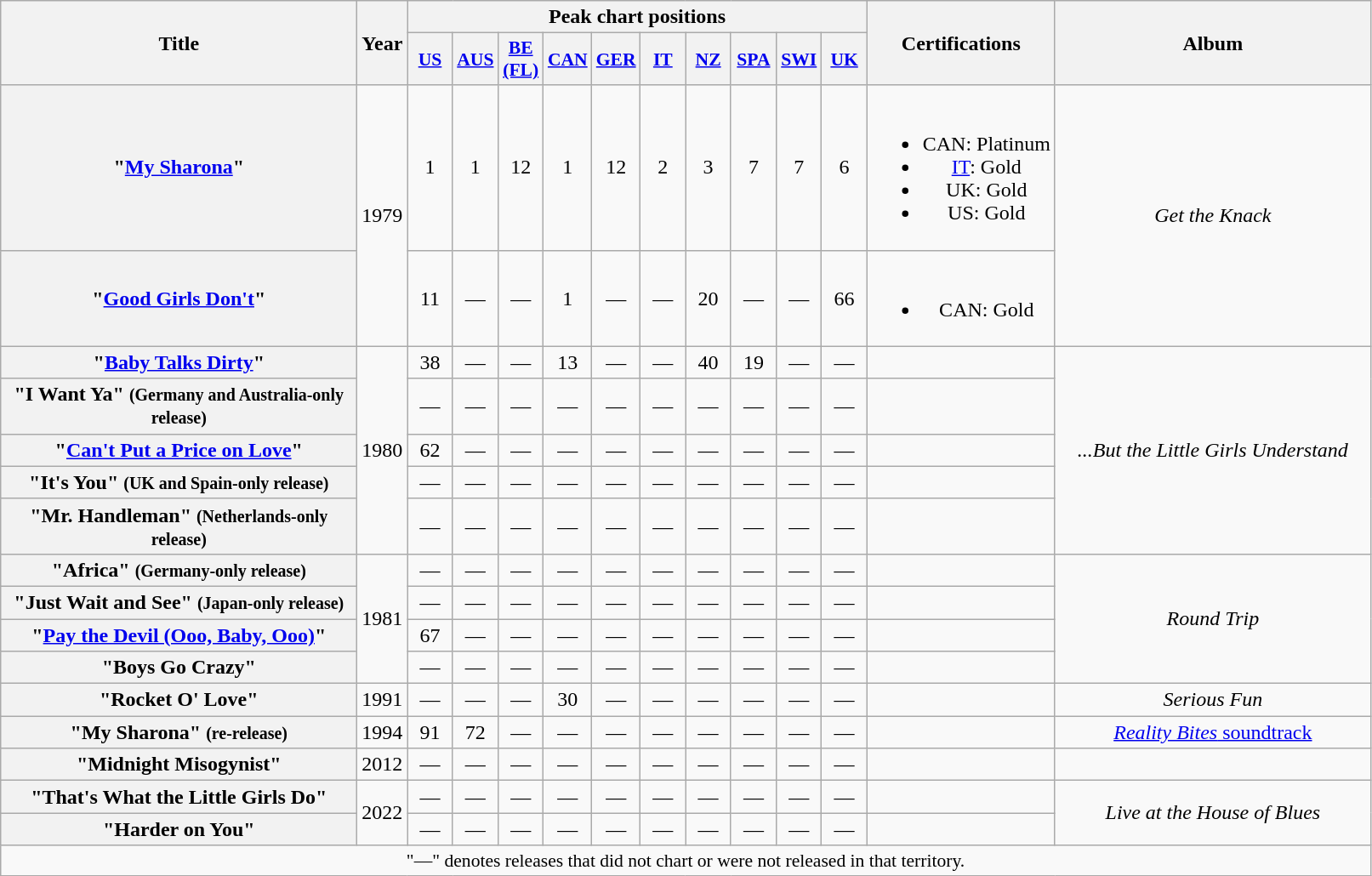<table class="wikitable plainrowheaders" style="text-align:center;">
<tr>
<th rowspan="2" scope="col" style="width:17em;">Title</th>
<th rowspan="2" scope="col" style="width:2em;">Year</th>
<th colspan="10">Peak chart positions</th>
<th rowspan="2">Certifications</th>
<th rowspan="2" style="width:15em;">Album</th>
</tr>
<tr>
<th scope="col" style="width:2em;font-size:90%;"><a href='#'>US</a><br></th>
<th scope="col" style="width:2em;font-size:90%;"><a href='#'>AUS</a><br></th>
<th scope="col" style="width:2em;font-size:90%;"><a href='#'>BE (FL)</a><br></th>
<th scope="col" style="width:2em;font-size:90%;"><a href='#'>CAN</a><br></th>
<th scope="col" style="width:2em;font-size:90%;"><a href='#'>GER</a><br></th>
<th scope="col" style="width:2em;font-size:90%;"><a href='#'>IT</a><br></th>
<th scope="col" style="width:2em;font-size:90%;"><a href='#'>NZ</a><br></th>
<th scope="col" style="width:2em;font-size:90%;"><a href='#'>SPA</a><br></th>
<th scope="col" style="width:2em;font-size:90%;"><a href='#'>SWI</a><br></th>
<th scope="col" style="width:2em;font-size:90%;"><a href='#'>UK</a><br></th>
</tr>
<tr>
<th scope="row">"<a href='#'>My Sharona</a>"</th>
<td rowspan="2">1979</td>
<td>1</td>
<td>1</td>
<td>12</td>
<td>1</td>
<td>12</td>
<td>2</td>
<td>3</td>
<td>7</td>
<td>7</td>
<td>6</td>
<td><br><ul><li>CAN: Platinum</li><li><a href='#'>IT</a>: Gold</li><li>UK: Gold</li><li>US: Gold</li></ul></td>
<td rowspan="2"><em>Get the Knack</em></td>
</tr>
<tr>
<th scope="row">"<a href='#'>Good Girls Don't</a>"</th>
<td>11</td>
<td>—</td>
<td>—</td>
<td>1</td>
<td>—</td>
<td>—</td>
<td>20</td>
<td>—</td>
<td>—</td>
<td>66</td>
<td><br><ul><li>CAN: Gold</li></ul></td>
</tr>
<tr>
<th scope="row">"<a href='#'>Baby Talks Dirty</a>"</th>
<td rowspan="5">1980</td>
<td>38</td>
<td>—</td>
<td>—</td>
<td>13</td>
<td>—</td>
<td>—</td>
<td>40</td>
<td>19</td>
<td>—</td>
<td>—</td>
<td></td>
<td rowspan="5"><em>...But the Little Girls Understand</em></td>
</tr>
<tr>
<th scope="row">"I Want Ya" <small>(Germany and Australia-only release)</small></th>
<td>—</td>
<td>—</td>
<td>—</td>
<td>—</td>
<td>—</td>
<td>—</td>
<td>—</td>
<td>—</td>
<td>—</td>
<td>—</td>
<td></td>
</tr>
<tr>
<th scope="row">"<a href='#'>Can't Put a Price on Love</a>"</th>
<td>62</td>
<td>—</td>
<td>—</td>
<td>—</td>
<td>—</td>
<td>—</td>
<td>—</td>
<td>—</td>
<td>—</td>
<td>—</td>
<td></td>
</tr>
<tr>
<th scope="row">"It's You" <small>(UK and Spain-only release)</small></th>
<td>—</td>
<td>—</td>
<td>—</td>
<td>—</td>
<td>—</td>
<td>—</td>
<td>—</td>
<td>—</td>
<td>—</td>
<td>—</td>
<td></td>
</tr>
<tr>
<th scope="row">"Mr. Handleman" <small>(Netherlands-only release)</small></th>
<td>—</td>
<td>—</td>
<td>—</td>
<td>—</td>
<td>—</td>
<td>—</td>
<td>—</td>
<td>—</td>
<td>—</td>
<td>—</td>
<td></td>
</tr>
<tr>
<th scope="row">"Africa" <small>(Germany-only release)</small></th>
<td rowspan="4">1981</td>
<td>—</td>
<td>—</td>
<td>—</td>
<td>—</td>
<td>—</td>
<td>—</td>
<td>—</td>
<td>—</td>
<td>—</td>
<td>—</td>
<td></td>
<td rowspan="4"><em>Round Trip</em></td>
</tr>
<tr>
<th scope="row">"Just Wait and See" <small>(Japan-only release)</small></th>
<td>—</td>
<td>—</td>
<td>—</td>
<td>—</td>
<td>—</td>
<td>—</td>
<td>—</td>
<td>—</td>
<td>—</td>
<td>—</td>
<td></td>
</tr>
<tr>
<th scope="row">"<a href='#'>Pay the Devil (Ooo, Baby, Ooo)</a>"</th>
<td>67</td>
<td>—</td>
<td>—</td>
<td>—</td>
<td>—</td>
<td>—</td>
<td>—</td>
<td>—</td>
<td>—</td>
<td>—</td>
<td></td>
</tr>
<tr>
<th scope="row">"Boys Go Crazy"</th>
<td>—</td>
<td>—</td>
<td>—</td>
<td>—</td>
<td>—</td>
<td>—</td>
<td>—</td>
<td>—</td>
<td>—</td>
<td>—</td>
<td></td>
</tr>
<tr>
<th scope="row">"Rocket O' Love"</th>
<td>1991</td>
<td>—</td>
<td>—</td>
<td>—</td>
<td>30</td>
<td>—</td>
<td>—</td>
<td>—</td>
<td>—</td>
<td>—</td>
<td>—</td>
<td></td>
<td><em>Serious Fun</em></td>
</tr>
<tr>
<th scope="row">"My Sharona" <small>(re-release)</small></th>
<td>1994</td>
<td>91</td>
<td>72</td>
<td>—</td>
<td>—</td>
<td>—</td>
<td>—</td>
<td>—</td>
<td>—</td>
<td>—</td>
<td>—</td>
<td></td>
<td><a href='#'><em>Reality Bites</em> soundtrack</a></td>
</tr>
<tr>
<th scope="row">"Midnight Misogynist"</th>
<td>2012</td>
<td>—</td>
<td>—</td>
<td>—</td>
<td>—</td>
<td>—</td>
<td>—</td>
<td>—</td>
<td>—</td>
<td>—</td>
<td>—</td>
<td></td>
<td></td>
</tr>
<tr>
<th scope="row">"That's What the Little Girls Do"</th>
<td rowspan="2">2022</td>
<td>—</td>
<td>—</td>
<td>—</td>
<td>—</td>
<td>—</td>
<td>—</td>
<td>—</td>
<td>—</td>
<td>—</td>
<td>—</td>
<td></td>
<td rowspan="2"><em>Live at the House of Blues</em></td>
</tr>
<tr>
<th scope="row">"Harder on You"</th>
<td>—</td>
<td>—</td>
<td>—</td>
<td>—</td>
<td>—</td>
<td>—</td>
<td>—</td>
<td>—</td>
<td>—</td>
<td>—</td>
<td></td>
</tr>
<tr>
<td colspan="14" style="font-size:90%">"—" denotes releases that did not chart or were not released in that territory.</td>
</tr>
</table>
